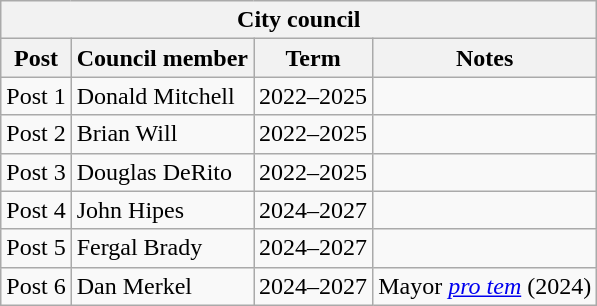<table class=wikitable>
<tr>
<th colspan=4>City council</th>
</tr>
<tr>
<th>Post</th>
<th>Council member</th>
<th>Term</th>
<th>Notes</th>
</tr>
<tr>
<td>Post 1</td>
<td>Donald Mitchell</td>
<td>2022–2025</td>
<td></td>
</tr>
<tr>
<td>Post 2</td>
<td>Brian Will</td>
<td>2022–2025</td>
<td></td>
</tr>
<tr>
<td>Post 3</td>
<td>Douglas DeRito</td>
<td>2022–2025</td>
<td></td>
</tr>
<tr>
<td>Post 4</td>
<td>John Hipes</td>
<td>2024–2027</td>
<td></td>
</tr>
<tr>
<td>Post 5</td>
<td>Fergal Brady</td>
<td>2024–2027</td>
<td></td>
</tr>
<tr>
<td>Post 6</td>
<td>Dan Merkel</td>
<td>2024–2027</td>
<td>Mayor <em><a href='#'>pro tem</a></em> (2024)</td>
</tr>
</table>
